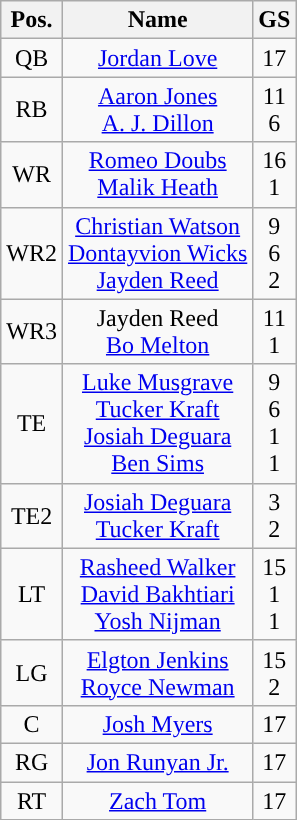<table class="wikitable" style="text-align:center">
<tr>
<th>Pos.</th>
<th>Name</th>
<th>GS</th>
</tr>
<tr>
<td>QB</td>
<td><a href='#'>Jordan Love</a></td>
<td>17</td>
</tr>
<tr>
<td>RB</td>
<td><a href='#'>Aaron Jones</a><br><a href='#'>A. J. Dillon</a></td>
<td>11<br>6</td>
</tr>
<tr>
<td>WR</td>
<td><a href='#'>Romeo Doubs</a><br><a href='#'>Malik Heath</a></td>
<td>16<br>1</td>
</tr>
<tr>
<td>WR2</td>
<td><a href='#'>Christian Watson</a><br><a href='#'>Dontayvion Wicks</a><br><a href='#'>Jayden Reed</a></td>
<td>9<br>6<br>2</td>
</tr>
<tr>
<td>WR3</td>
<td>Jayden Reed<br><a href='#'>Bo Melton</a></td>
<td>11<br>1</td>
</tr>
<tr>
<td>TE</td>
<td><a href='#'>Luke Musgrave</a><br><a href='#'>Tucker Kraft</a><br><a href='#'>Josiah Deguara</a><br><a href='#'>Ben Sims</a></td>
<td>9<br>6<br>1<br>1</td>
</tr>
<tr>
<td>TE2</td>
<td><a href='#'>Josiah Deguara</a><br><a href='#'>Tucker Kraft</a></td>
<td>3<br>2</td>
</tr>
<tr>
<td>LT</td>
<td><a href='#'>Rasheed Walker</a><br><a href='#'>David Bakhtiari</a><br><a href='#'>Yosh Nijman</a></td>
<td>15<br>1<br>1</td>
</tr>
<tr>
<td>LG</td>
<td><a href='#'>Elgton Jenkins</a><br><a href='#'>Royce Newman</a></td>
<td>15<br>2</td>
</tr>
<tr>
<td>C</td>
<td><a href='#'>Josh Myers</a></td>
<td>17</td>
</tr>
<tr>
<td>RG</td>
<td><a href='#'>Jon Runyan Jr.</a></td>
<td>17</td>
</tr>
<tr>
<td>RT</td>
<td><a href='#'>Zach Tom</a></td>
<td>17</td>
</tr>
</table>
